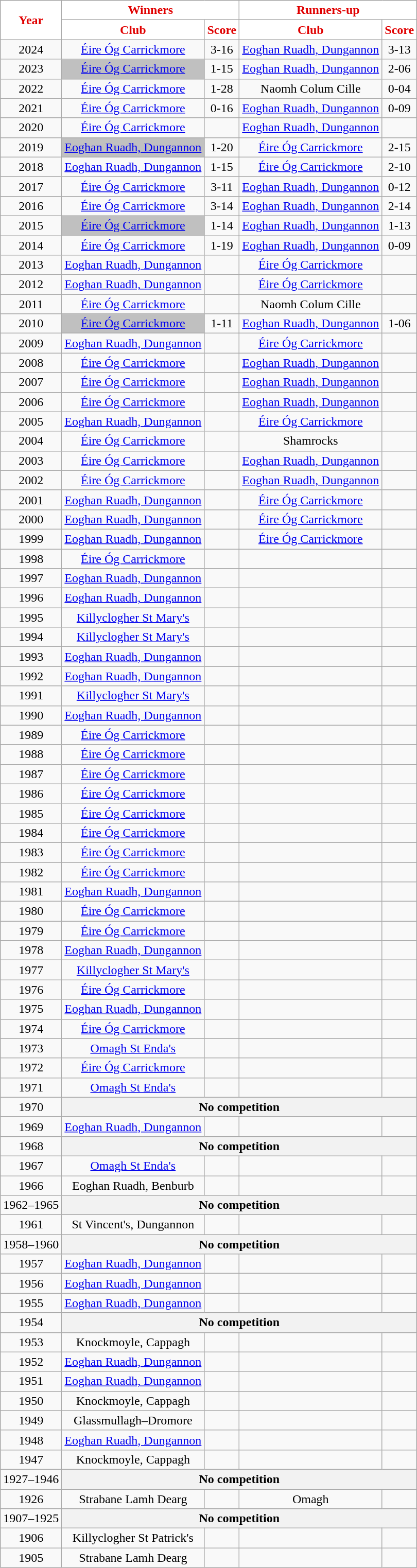<table class="wikitable sortable" style="text-align:center;">
<tr>
<th rowspan="2" style="background:white;color:#E00000">Year</th>
<th colspan="2" style="background:white;color:#E00000">Winners</th>
<th colspan="2" style="background:white;color:#E00000">Runners-up</th>
</tr>
<tr>
<th style="background:white;color:#E00000">Club</th>
<th style="background:white;color:#E00000">Score</th>
<th style="background:white;color:#E00000">Club</th>
<th style="background:white;color:#E00000">Score</th>
</tr>
<tr>
<td>2024</td>
<td><a href='#'>Éire Óg Carrickmore</a></td>
<td>3-16</td>
<td><a href='#'>Eoghan Ruadh, Dungannon</a></td>
<td>3-13</td>
</tr>
<tr>
<td>2023</td>
<td bgcolor="silver"><a href='#'>Éire Óg Carrickmore</a></td>
<td>1-15</td>
<td><a href='#'>Eoghan Ruadh, Dungannon</a></td>
<td>2-06</td>
</tr>
<tr>
<td>2022</td>
<td><a href='#'>Éire Óg Carrickmore</a></td>
<td>1-28</td>
<td>Naomh Colum Cille</td>
<td>0-04</td>
</tr>
<tr>
<td>2021</td>
<td><a href='#'>Éire Óg Carrickmore</a></td>
<td>0-16</td>
<td><a href='#'>Eoghan Ruadh, Dungannon</a></td>
<td>0-09</td>
</tr>
<tr>
<td>2020</td>
<td><a href='#'>Éire Óg Carrickmore</a></td>
<td></td>
<td><a href='#'>Eoghan Ruadh, Dungannon</a></td>
<td></td>
</tr>
<tr>
<td>2019</td>
<td bgcolor="silver"><a href='#'>Eoghan Ruadh, Dungannon</a></td>
<td>1-20</td>
<td><a href='#'>Éire Óg Carrickmore</a></td>
<td>2-15</td>
</tr>
<tr>
<td>2018</td>
<td><a href='#'>Eoghan Ruadh, Dungannon</a></td>
<td>1-15</td>
<td><a href='#'>Éire Óg Carrickmore</a></td>
<td>2-10</td>
</tr>
<tr>
<td>2017</td>
<td><a href='#'>Éire Óg Carrickmore</a></td>
<td>3-11</td>
<td><a href='#'>Eoghan Ruadh, Dungannon</a></td>
<td>0-12</td>
</tr>
<tr>
<td>2016</td>
<td><a href='#'>Éire Óg Carrickmore</a></td>
<td>3-14</td>
<td><a href='#'>Eoghan Ruadh, Dungannon</a></td>
<td>2-14</td>
</tr>
<tr>
<td>2015</td>
<td bgcolor="silver"><a href='#'>Éire Óg Carrickmore</a></td>
<td>1-14</td>
<td><a href='#'>Eoghan Ruadh, Dungannon</a></td>
<td>1-13</td>
</tr>
<tr>
<td>2014</td>
<td><a href='#'>Éire Óg Carrickmore</a></td>
<td>1-19</td>
<td><a href='#'>Eoghan Ruadh, Dungannon</a></td>
<td>0-09</td>
</tr>
<tr>
<td>2013</td>
<td><a href='#'>Eoghan Ruadh, Dungannon</a></td>
<td></td>
<td><a href='#'>Éire Óg Carrickmore</a></td>
<td></td>
</tr>
<tr>
<td>2012</td>
<td><a href='#'>Eoghan Ruadh, Dungannon</a></td>
<td></td>
<td><a href='#'>Éire Óg Carrickmore</a></td>
<td></td>
</tr>
<tr>
<td>2011</td>
<td><a href='#'>Éire Óg Carrickmore</a></td>
<td></td>
<td>Naomh Colum Cille</td>
<td></td>
</tr>
<tr>
<td>2010</td>
<td bgcolor="silver"><a href='#'>Éire Óg Carrickmore</a></td>
<td>1-11</td>
<td><a href='#'>Eoghan Ruadh, Dungannon</a></td>
<td>1-06</td>
</tr>
<tr>
<td>2009</td>
<td><a href='#'>Eoghan Ruadh, Dungannon</a></td>
<td></td>
<td><a href='#'>Éire Óg Carrickmore</a></td>
<td></td>
</tr>
<tr>
<td>2008</td>
<td><a href='#'>Éire Óg Carrickmore</a></td>
<td></td>
<td><a href='#'>Eoghan Ruadh, Dungannon</a></td>
<td></td>
</tr>
<tr>
<td>2007</td>
<td><a href='#'>Éire Óg Carrickmore</a></td>
<td></td>
<td><a href='#'>Eoghan Ruadh, Dungannon</a></td>
<td></td>
</tr>
<tr>
<td>2006</td>
<td><a href='#'>Éire Óg Carrickmore</a></td>
<td></td>
<td><a href='#'>Eoghan Ruadh, Dungannon</a></td>
<td></td>
</tr>
<tr>
<td>2005</td>
<td><a href='#'>Eoghan Ruadh, Dungannon</a></td>
<td></td>
<td><a href='#'>Éire Óg Carrickmore</a></td>
<td></td>
</tr>
<tr>
<td>2004</td>
<td><a href='#'>Éire Óg Carrickmore</a></td>
<td></td>
<td>Shamrocks</td>
<td></td>
</tr>
<tr>
<td>2003</td>
<td><a href='#'>Éire Óg Carrickmore</a></td>
<td></td>
<td><a href='#'>Eoghan Ruadh, Dungannon</a></td>
<td></td>
</tr>
<tr>
<td>2002</td>
<td><a href='#'>Éire Óg Carrickmore</a></td>
<td></td>
<td><a href='#'>Eoghan Ruadh, Dungannon</a></td>
<td></td>
</tr>
<tr>
<td>2001</td>
<td><a href='#'>Eoghan Ruadh, Dungannon</a></td>
<td></td>
<td><a href='#'>Éire Óg Carrickmore</a></td>
<td></td>
</tr>
<tr>
<td>2000</td>
<td><a href='#'>Eoghan Ruadh, Dungannon</a></td>
<td></td>
<td><a href='#'>Éire Óg Carrickmore</a></td>
<td></td>
</tr>
<tr>
<td>1999</td>
<td><a href='#'>Eoghan Ruadh, Dungannon</a></td>
<td></td>
<td><a href='#'>Éire Óg Carrickmore</a></td>
<td></td>
</tr>
<tr>
<td>1998</td>
<td><a href='#'>Éire Óg Carrickmore</a></td>
<td></td>
<td></td>
<td></td>
</tr>
<tr>
<td>1997</td>
<td><a href='#'>Eoghan Ruadh, Dungannon</a></td>
<td></td>
<td></td>
<td></td>
</tr>
<tr>
<td>1996</td>
<td><a href='#'>Eoghan Ruadh, Dungannon</a></td>
<td></td>
<td></td>
<td></td>
</tr>
<tr>
<td>1995</td>
<td><a href='#'>Killyclogher St Mary's</a></td>
<td></td>
<td></td>
<td></td>
</tr>
<tr>
<td>1994</td>
<td><a href='#'>Killyclogher St Mary's</a></td>
<td></td>
<td></td>
<td></td>
</tr>
<tr>
<td>1993</td>
<td><a href='#'>Eoghan Ruadh, Dungannon</a></td>
<td></td>
<td></td>
<td></td>
</tr>
<tr>
<td>1992</td>
<td><a href='#'>Eoghan Ruadh, Dungannon</a></td>
<td></td>
<td></td>
<td></td>
</tr>
<tr>
<td>1991</td>
<td><a href='#'>Killyclogher St Mary's</a></td>
<td></td>
<td></td>
<td></td>
</tr>
<tr>
<td>1990</td>
<td><a href='#'>Eoghan Ruadh, Dungannon</a></td>
<td></td>
<td></td>
<td></td>
</tr>
<tr>
<td>1989</td>
<td><a href='#'>Éire Óg Carrickmore</a></td>
<td></td>
<td></td>
<td></td>
</tr>
<tr>
<td>1988</td>
<td><a href='#'>Éire Óg Carrickmore</a></td>
<td></td>
<td></td>
<td></td>
</tr>
<tr>
<td>1987</td>
<td><a href='#'>Éire Óg Carrickmore</a></td>
<td></td>
<td></td>
<td></td>
</tr>
<tr>
<td>1986</td>
<td><a href='#'>Éire Óg Carrickmore</a></td>
<td></td>
<td></td>
<td></td>
</tr>
<tr>
<td>1985</td>
<td><a href='#'>Éire Óg Carrickmore</a></td>
<td></td>
<td></td>
<td></td>
</tr>
<tr>
<td>1984</td>
<td><a href='#'>Éire Óg Carrickmore</a></td>
<td></td>
<td></td>
<td></td>
</tr>
<tr>
<td>1983</td>
<td><a href='#'>Éire Óg Carrickmore</a></td>
<td></td>
<td></td>
<td></td>
</tr>
<tr>
<td>1982</td>
<td><a href='#'>Éire Óg Carrickmore</a></td>
<td></td>
<td></td>
<td></td>
</tr>
<tr>
<td>1981</td>
<td><a href='#'>Eoghan Ruadh, Dungannon</a></td>
<td></td>
<td></td>
<td></td>
</tr>
<tr>
<td>1980</td>
<td><a href='#'>Éire Óg Carrickmore</a></td>
<td></td>
<td></td>
<td></td>
</tr>
<tr>
<td>1979</td>
<td><a href='#'>Éire Óg Carrickmore</a></td>
<td></td>
<td></td>
<td></td>
</tr>
<tr>
<td>1978</td>
<td><a href='#'>Eoghan Ruadh, Dungannon</a></td>
<td></td>
<td></td>
<td></td>
</tr>
<tr>
<td>1977</td>
<td><a href='#'>Killyclogher St Mary's</a></td>
<td></td>
<td></td>
<td></td>
</tr>
<tr>
<td>1976</td>
<td><a href='#'>Éire Óg Carrickmore</a></td>
<td></td>
<td></td>
<td></td>
</tr>
<tr>
<td>1975</td>
<td><a href='#'>Eoghan Ruadh, Dungannon</a></td>
<td></td>
<td></td>
<td></td>
</tr>
<tr>
<td>1974</td>
<td><a href='#'>Éire Óg Carrickmore</a></td>
<td></td>
<td></td>
<td></td>
</tr>
<tr>
<td>1973</td>
<td><a href='#'>Omagh St Enda's</a></td>
<td></td>
<td></td>
<td></td>
</tr>
<tr>
<td>1972</td>
<td><a href='#'>Éire Óg Carrickmore</a></td>
<td></td>
<td></td>
<td></td>
</tr>
<tr>
<td>1971</td>
<td><a href='#'>Omagh St Enda's</a></td>
<td></td>
<td></td>
<td></td>
</tr>
<tr>
<td>1970</td>
<th colspan="4" align="center">No competition</th>
</tr>
<tr>
<td>1969</td>
<td><a href='#'>Eoghan Ruadh, Dungannon</a></td>
<td></td>
<td></td>
<td></td>
</tr>
<tr>
<td>1968</td>
<th colspan="4" align="center">No competition</th>
</tr>
<tr>
<td>1967</td>
<td><a href='#'>Omagh St Enda's</a></td>
<td></td>
<td></td>
<td></td>
</tr>
<tr>
<td>1966</td>
<td>Eoghan Ruadh, Benburb</td>
<td></td>
<td></td>
<td></td>
</tr>
<tr>
<td>1962–1965</td>
<th colspan="4" align="center">No competition</th>
</tr>
<tr>
<td>1961</td>
<td>St Vincent's, Dungannon</td>
<td></td>
<td></td>
<td></td>
</tr>
<tr>
<td>1958–1960</td>
<th colspan="4" align="center">No competition</th>
</tr>
<tr>
<td>1957</td>
<td><a href='#'>Eoghan Ruadh, Dungannon</a></td>
<td></td>
<td></td>
<td></td>
</tr>
<tr>
<td>1956</td>
<td><a href='#'>Eoghan Ruadh, Dungannon</a></td>
<td></td>
<td></td>
<td></td>
</tr>
<tr>
<td>1955</td>
<td><a href='#'>Eoghan Ruadh, Dungannon</a></td>
<td></td>
<td></td>
<td></td>
</tr>
<tr>
<td>1954</td>
<th colspan="4" align="center">No competition</th>
</tr>
<tr>
<td>1953</td>
<td>Knockmoyle, Cappagh</td>
<td></td>
<td></td>
<td></td>
</tr>
<tr>
<td>1952</td>
<td><a href='#'>Eoghan Ruadh, Dungannon</a></td>
<td></td>
<td></td>
<td></td>
</tr>
<tr>
<td>1951</td>
<td><a href='#'>Eoghan Ruadh, Dungannon</a></td>
<td></td>
<td></td>
<td></td>
</tr>
<tr>
<td>1950</td>
<td>Knockmoyle, Cappagh</td>
<td></td>
<td></td>
<td></td>
</tr>
<tr>
<td>1949</td>
<td>Glassmullagh–Dromore</td>
<td></td>
<td></td>
<td></td>
</tr>
<tr>
<td>1948</td>
<td><a href='#'>Eoghan Ruadh, Dungannon</a></td>
<td></td>
<td></td>
<td></td>
</tr>
<tr>
<td>1947</td>
<td>Knockmoyle, Cappagh</td>
<td></td>
<td></td>
<td></td>
</tr>
<tr>
<td>1927–1946</td>
<th colspan="4" align="center">No competition</th>
</tr>
<tr>
<td>1926</td>
<td>Strabane Lamh Dearg</td>
<td></td>
<td>Omagh</td>
<td></td>
</tr>
<tr>
<td>1907–1925</td>
<th colspan="4" align="center">No competition</th>
</tr>
<tr>
<td>1906</td>
<td>Killyclogher St Patrick's</td>
<td></td>
<td></td>
<td></td>
</tr>
<tr>
<td>1905</td>
<td>Strabane Lamh Dearg</td>
<td></td>
<td></td>
<td></td>
</tr>
</table>
